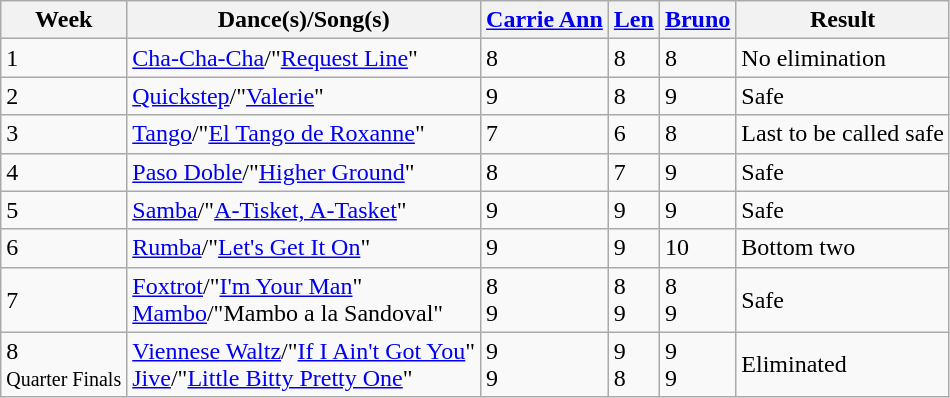<table class="wikitable">
<tr>
<th>Week</th>
<th>Dance(s)/Song(s)</th>
<th><a href='#'>Carrie Ann</a></th>
<th><a href='#'>Len</a></th>
<th><a href='#'>Bruno</a></th>
<th>Result</th>
</tr>
<tr>
<td>1</td>
<td><a href='#'>Cha-Cha-Cha</a>/"<a href='#'>Request Line</a>"</td>
<td>8</td>
<td>8</td>
<td>8</td>
<td>No elimination</td>
</tr>
<tr>
<td>2</td>
<td><a href='#'>Quickstep</a>/"<a href='#'>Valerie</a>"</td>
<td>9</td>
<td>8</td>
<td>9</td>
<td>Safe</td>
</tr>
<tr>
<td>3</td>
<td><a href='#'>Tango</a>/"<a href='#'>El Tango de Roxanne</a>"</td>
<td>7</td>
<td>6</td>
<td>8</td>
<td>Last to be called safe</td>
</tr>
<tr>
<td>4</td>
<td><a href='#'>Paso Doble</a>/"<a href='#'>Higher Ground</a>"</td>
<td>8</td>
<td>7</td>
<td>9</td>
<td>Safe</td>
</tr>
<tr>
<td>5</td>
<td><a href='#'>Samba</a>/"<a href='#'>A-Tisket, A-Tasket</a>"</td>
<td>9</td>
<td>9</td>
<td>9</td>
<td>Safe</td>
</tr>
<tr>
<td>6</td>
<td><a href='#'>Rumba</a>/"<a href='#'>Let's Get It On</a>"</td>
<td>9</td>
<td>9</td>
<td>10</td>
<td>Bottom two</td>
</tr>
<tr>
<td>7</td>
<td><a href='#'>Foxtrot</a>/"<a href='#'>I'm Your Man</a>"<br><a href='#'>Mambo</a>/"Mambo a la Sandoval"</td>
<td>8<br>9</td>
<td>8<br>9</td>
<td>8<br>9</td>
<td>Safe</td>
</tr>
<tr>
<td>8<br><small>Quarter Finals</small></td>
<td><a href='#'>Viennese Waltz</a>/"<a href='#'>If I Ain't Got You</a>"<br><a href='#'>Jive</a>/"<a href='#'>Little Bitty Pretty One</a>"</td>
<td>9<br>9</td>
<td>9<br>8</td>
<td>9<br>9</td>
<td>Eliminated</td>
</tr>
</table>
